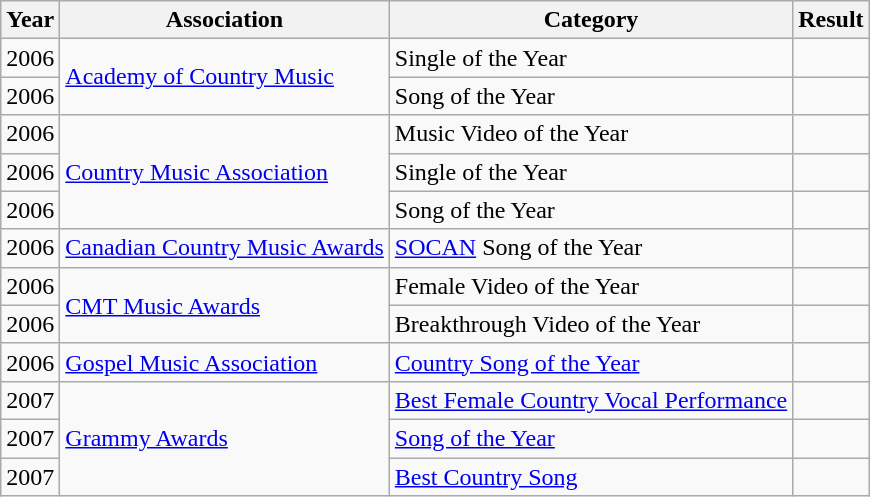<table class="wikitable">
<tr>
<th>Year</th>
<th>Association</th>
<th>Category</th>
<th>Result</th>
</tr>
<tr>
<td align="center">2006</td>
<td rowspan=2><a href='#'>Academy of Country Music</a></td>
<td>Single of the Year</td>
<td></td>
</tr>
<tr>
<td align="center">2006</td>
<td>Song of the Year</td>
<td></td>
</tr>
<tr>
<td align="center">2006</td>
<td rowspan=3><a href='#'>Country Music Association</a></td>
<td>Music Video of the Year</td>
<td></td>
</tr>
<tr>
<td align="center">2006</td>
<td>Single of the Year</td>
<td></td>
</tr>
<tr>
<td align="center">2006</td>
<td>Song of the Year</td>
<td></td>
</tr>
<tr>
<td align="center">2006</td>
<td><a href='#'>Canadian Country Music Awards</a></td>
<td><a href='#'>SOCAN</a> Song of the Year</td>
<td></td>
</tr>
<tr>
<td align="center">2006</td>
<td rowspan=2><a href='#'>CMT Music Awards</a></td>
<td>Female Video of the Year</td>
<td></td>
</tr>
<tr>
<td align="center">2006</td>
<td>Breakthrough Video of the Year</td>
<td></td>
</tr>
<tr>
<td align="center">2006</td>
<td><a href='#'>Gospel Music Association</a></td>
<td><a href='#'>Country Song of the Year</a></td>
<td></td>
</tr>
<tr>
<td align="center">2007</td>
<td rowspan=3><a href='#'>Grammy Awards</a></td>
<td><a href='#'>Best Female Country Vocal Performance</a></td>
<td></td>
</tr>
<tr>
<td align="center">2007</td>
<td><a href='#'>Song of the Year</a></td>
<td></td>
</tr>
<tr>
<td align="center">2007</td>
<td><a href='#'>Best Country Song</a></td>
<td></td>
</tr>
</table>
